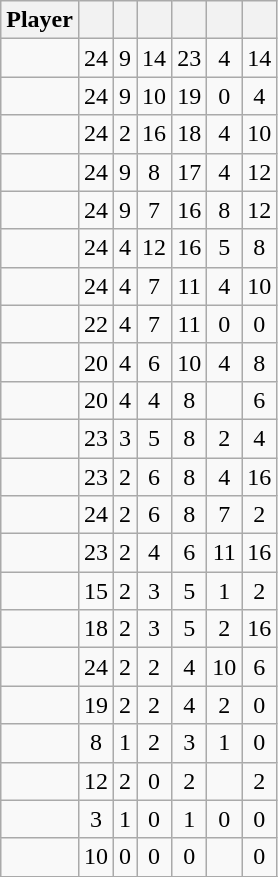<table class="wikitable sortable" style="text-align:center;">
<tr>
<th>Player</th>
<th></th>
<th></th>
<th></th>
<th></th>
<th data-sort-type="number"></th>
<th></th>
</tr>
<tr>
<td></td>
<td>24</td>
<td>9</td>
<td>14</td>
<td>23</td>
<td>4</td>
<td>14</td>
</tr>
<tr>
<td></td>
<td>24</td>
<td>9</td>
<td>10</td>
<td>19</td>
<td>0</td>
<td>4</td>
</tr>
<tr>
<td></td>
<td>24</td>
<td>2</td>
<td>16</td>
<td>18</td>
<td>4</td>
<td>10</td>
</tr>
<tr>
<td></td>
<td>24</td>
<td>9</td>
<td>8</td>
<td>17</td>
<td>4</td>
<td>12</td>
</tr>
<tr>
<td></td>
<td>24</td>
<td>9</td>
<td>7</td>
<td>16</td>
<td>8</td>
<td>12</td>
</tr>
<tr>
<td></td>
<td>24</td>
<td>4</td>
<td>12</td>
<td>16</td>
<td>5</td>
<td>8</td>
</tr>
<tr>
<td></td>
<td>24</td>
<td>4</td>
<td>7</td>
<td>11</td>
<td>4</td>
<td>10</td>
</tr>
<tr>
<td></td>
<td>22</td>
<td>4</td>
<td>7</td>
<td>11</td>
<td>0</td>
<td>0</td>
</tr>
<tr>
<td></td>
<td>20</td>
<td>4</td>
<td>6</td>
<td>10</td>
<td>4</td>
<td>8</td>
</tr>
<tr>
<td></td>
<td>20</td>
<td>4</td>
<td>4</td>
<td>8</td>
<td></td>
<td>6</td>
</tr>
<tr>
<td></td>
<td>23</td>
<td>3</td>
<td>5</td>
<td>8</td>
<td>2</td>
<td>4</td>
</tr>
<tr>
<td></td>
<td>23</td>
<td>2</td>
<td>6</td>
<td>8</td>
<td>4</td>
<td>16</td>
</tr>
<tr>
<td></td>
<td>24</td>
<td>2</td>
<td>6</td>
<td>8</td>
<td>7</td>
<td>2</td>
</tr>
<tr>
<td></td>
<td>23</td>
<td>2</td>
<td>4</td>
<td>6</td>
<td>11</td>
<td>16</td>
</tr>
<tr>
<td></td>
<td>15</td>
<td>2</td>
<td>3</td>
<td>5</td>
<td>1</td>
<td>2</td>
</tr>
<tr>
<td></td>
<td>18</td>
<td>2</td>
<td>3</td>
<td>5</td>
<td>2</td>
<td>16</td>
</tr>
<tr>
<td></td>
<td>24</td>
<td>2</td>
<td>2</td>
<td>4</td>
<td>10</td>
<td>6</td>
</tr>
<tr>
<td></td>
<td>19</td>
<td>2</td>
<td>2</td>
<td>4</td>
<td>2</td>
<td>0</td>
</tr>
<tr>
<td></td>
<td>8</td>
<td>1</td>
<td>2</td>
<td>3</td>
<td>1</td>
<td>0</td>
</tr>
<tr>
<td></td>
<td>12</td>
<td>2</td>
<td>0</td>
<td>2</td>
<td></td>
<td>2</td>
</tr>
<tr>
<td></td>
<td>3</td>
<td>1</td>
<td>0</td>
<td>1</td>
<td>0</td>
<td>0</td>
</tr>
<tr>
<td></td>
<td>10</td>
<td>0</td>
<td>0</td>
<td>0</td>
<td></td>
<td>0</td>
</tr>
<tr>
</tr>
</table>
